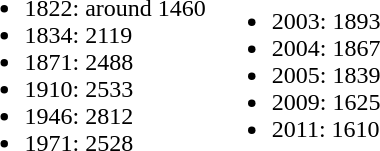<table class="toptextcells">
<tr>
<td><br><ul><li>1822: around 1460</li><li>1834: 2119</li><li>1871: 2488</li><li>1910: 2533</li><li>1946: 2812</li><li>1971: 2528</li></ul></td>
<td><br><ul><li>2003: 1893</li><li>2004: 1867</li><li>2005: 1839</li><li>2009: 1625</li><li>2011: 1610</li></ul></td>
</tr>
</table>
